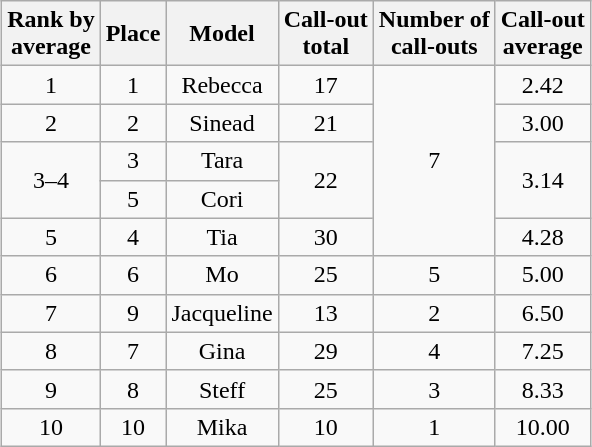<table class="wikitable sortable" style="margin:auto; text-align:center; white-space:nowrap">
<tr>
<th>Rank by<br>average</th>
<th>Place</th>
<th>Model</th>
<th>Call-out<br>total</th>
<th>Number of<br>call-outs</th>
<th>Call-out<br>average</th>
</tr>
<tr>
<td>1</td>
<td>1</td>
<td>Rebecca</td>
<td>17</td>
<td rowspan="5">7</td>
<td>2.42</td>
</tr>
<tr>
<td>2</td>
<td>2</td>
<td>Sinead</td>
<td>21</td>
<td>3.00</td>
</tr>
<tr>
<td rowspan="2">3–4</td>
<td>3</td>
<td>Tara</td>
<td rowspan="2">22</td>
<td rowspan="2">3.14</td>
</tr>
<tr>
<td>5</td>
<td>Cori</td>
</tr>
<tr>
<td>5</td>
<td>4</td>
<td>Tia</td>
<td>30</td>
<td>4.28</td>
</tr>
<tr>
<td>6</td>
<td>6</td>
<td>Mo</td>
<td>25</td>
<td>5</td>
<td>5.00</td>
</tr>
<tr>
<td>7</td>
<td>9</td>
<td>Jacqueline</td>
<td>13</td>
<td>2</td>
<td>6.50</td>
</tr>
<tr>
<td>8</td>
<td>7</td>
<td>Gina</td>
<td>29</td>
<td>4</td>
<td>7.25</td>
</tr>
<tr>
<td>9</td>
<td>8</td>
<td>Steff</td>
<td>25</td>
<td>3</td>
<td>8.33</td>
</tr>
<tr>
<td>10</td>
<td>10</td>
<td>Mika</td>
<td>10</td>
<td>1</td>
<td>10.00</td>
</tr>
</table>
